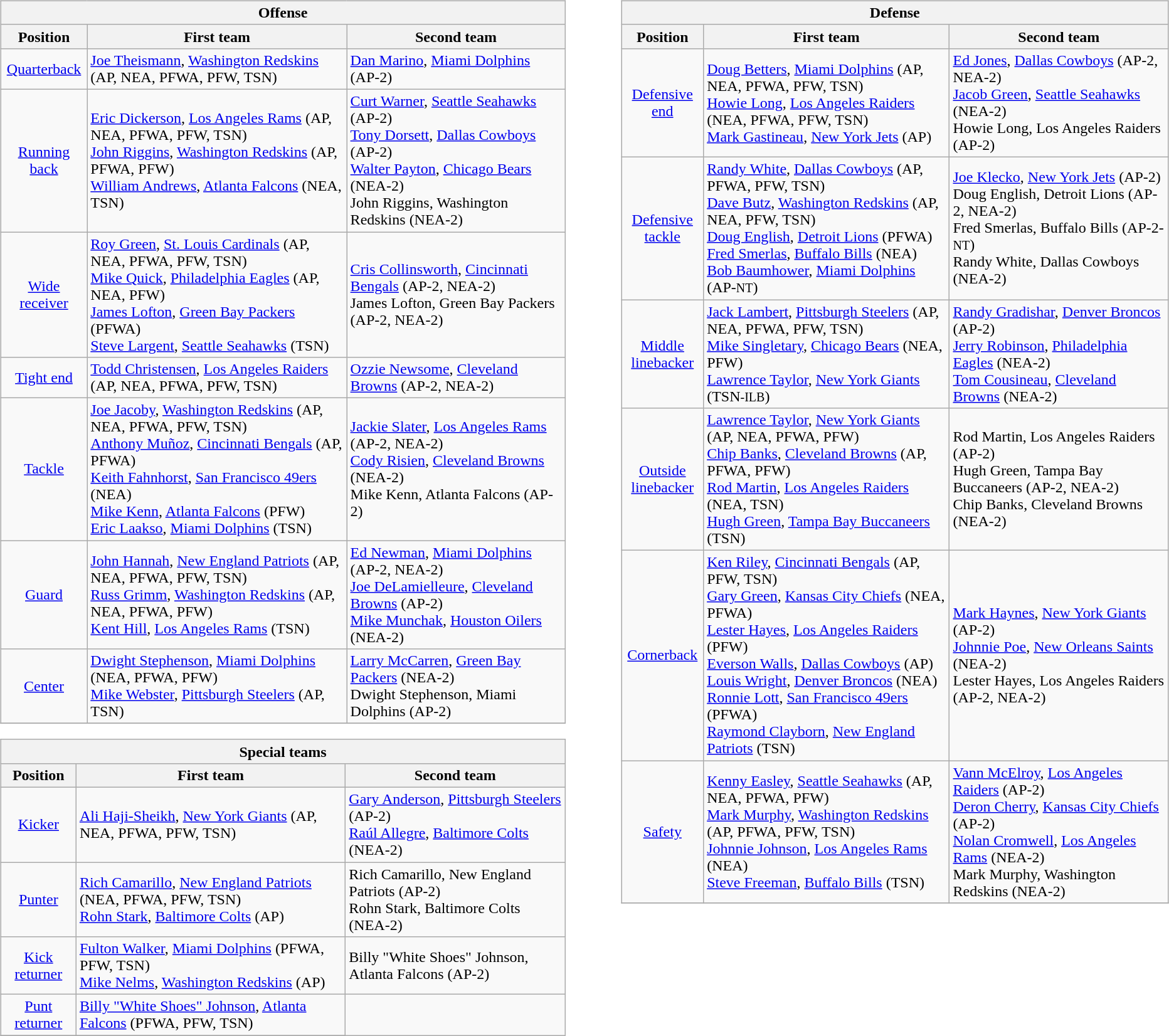<table border=0>
<tr valign="top">
<td><br><table class="wikitable">
<tr>
<th colspan=3>Offense</th>
</tr>
<tr>
<th>Position</th>
<th>First team</th>
<th>Second team</th>
</tr>
<tr>
<td align=center><a href='#'>Quarterback</a></td>
<td><a href='#'>Joe Theismann</a>, <a href='#'>Washington Redskins</a>  (AP, NEA, PFWA, PFW, TSN)</td>
<td><a href='#'>Dan Marino</a>, <a href='#'>Miami Dolphins</a> (AP-2)</td>
</tr>
<tr>
<td align=center><a href='#'>Running back</a></td>
<td><a href='#'>Eric Dickerson</a>, <a href='#'>Los Angeles Rams</a> (AP, NEA, PFWA, PFW, TSN) <br><a href='#'>John Riggins</a>, <a href='#'>Washington Redskins</a> (AP, PFWA, PFW) <br> <a href='#'>William Andrews</a>, <a href='#'>Atlanta Falcons</a> (NEA, TSN)</td>
<td><a href='#'>Curt Warner</a>, <a href='#'>Seattle Seahawks</a> (AP-2) <br> <a href='#'>Tony Dorsett</a>, <a href='#'>Dallas Cowboys</a> (AP-2)  <br><a href='#'>Walter Payton</a>, <a href='#'>Chicago Bears</a> (NEA-2)<br>John Riggins, Washington Redskins (NEA-2)</td>
</tr>
<tr>
<td align=center><a href='#'>Wide receiver</a></td>
<td><a href='#'>Roy Green</a>, <a href='#'>St. Louis Cardinals</a> (AP, NEA, PFWA, PFW, TSN) <br><a href='#'>Mike Quick</a>, <a href='#'>Philadelphia Eagles</a> (AP, NEA, PFW) <br><a href='#'>James Lofton</a>, <a href='#'>Green Bay Packers</a> (PFWA)<br><a href='#'>Steve Largent</a>, <a href='#'>Seattle Seahawks</a> (TSN)</td>
<td><a href='#'>Cris Collinsworth</a>, <a href='#'>Cincinnati Bengals</a> (AP-2, NEA-2) <br> James Lofton, Green Bay Packers (AP-2, NEA-2)</td>
</tr>
<tr>
<td align=center><a href='#'>Tight end</a></td>
<td><a href='#'>Todd Christensen</a>, <a href='#'>Los Angeles Raiders</a> (AP, NEA, PFWA, PFW, TSN)</td>
<td><a href='#'>Ozzie Newsome</a>, <a href='#'>Cleveland Browns</a> (AP-2, NEA-2)</td>
</tr>
<tr>
<td align=center><a href='#'>Tackle</a></td>
<td><a href='#'>Joe Jacoby</a>, <a href='#'>Washington Redskins</a> (AP, NEA, PFWA, PFW, TSN) <br><a href='#'>Anthony Muñoz</a>, <a href='#'>Cincinnati Bengals</a> (AP, PFWA) <br> <a href='#'>Keith Fahnhorst</a>, <a href='#'>San Francisco 49ers</a> (NEA) <br> <a href='#'>Mike Kenn</a>, <a href='#'>Atlanta Falcons</a> (PFW)<br> <a href='#'>Eric Laakso</a>, <a href='#'>Miami Dolphins</a> (TSN)</td>
<td><a href='#'>Jackie Slater</a>, <a href='#'>Los Angeles Rams</a> (AP-2, NEA-2)  <br><a href='#'>Cody Risien</a>, <a href='#'>Cleveland Browns</a> (NEA-2)<br> Mike Kenn, Atlanta Falcons (AP-2)</td>
</tr>
<tr>
<td align=center><a href='#'>Guard</a></td>
<td><a href='#'>John Hannah</a>, <a href='#'>New England Patriots</a> (AP, NEA, PFWA, PFW, TSN) <br> <a href='#'>Russ Grimm</a>, <a href='#'>Washington Redskins</a> (AP, NEA, PFWA, PFW) <br><a href='#'>Kent Hill</a>, <a href='#'>Los Angeles Rams</a> (TSN)</td>
<td><a href='#'>Ed Newman</a>, <a href='#'>Miami Dolphins</a> (AP-2, NEA-2) <br> <a href='#'>Joe DeLamielleure</a>, <a href='#'>Cleveland Browns</a> (AP-2)<br><a href='#'>Mike Munchak</a>, <a href='#'>Houston Oilers</a> (NEA-2)</td>
</tr>
<tr>
<td align=center><a href='#'>Center</a></td>
<td><a href='#'>Dwight Stephenson</a>, <a href='#'>Miami Dolphins</a> (NEA, PFWA, PFW) <br><a href='#'>Mike Webster</a>, <a href='#'>Pittsburgh Steelers</a> (AP, TSN)</td>
<td><a href='#'>Larry McCarren</a>, <a href='#'>Green Bay Packers</a> (NEA-2) <br> Dwight Stephenson, Miami Dolphins (AP-2)</td>
</tr>
<tr>
</tr>
</table>
<table class="wikitable">
<tr>
<th colspan=3>Special teams</th>
</tr>
<tr>
<th>Position</th>
<th>First team</th>
<th>Second team</th>
</tr>
<tr>
<td align=center><a href='#'>Kicker</a></td>
<td><a href='#'>Ali Haji-Sheikh</a>, <a href='#'>New York Giants</a> (AP, NEA, PFWA, PFW, TSN)</td>
<td><a href='#'>Gary Anderson</a>, <a href='#'>Pittsburgh Steelers</a> (AP-2) <br> <a href='#'>Raúl Allegre</a>, <a href='#'>Baltimore Colts</a> (NEA-2)</td>
</tr>
<tr>
<td align=center><a href='#'>Punter</a></td>
<td><a href='#'>Rich Camarillo</a>, <a href='#'>New England Patriots</a> (NEA, PFWA, PFW, TSN) <br> <a href='#'>Rohn Stark</a>, <a href='#'>Baltimore Colts</a> (AP)</td>
<td>Rich Camarillo, New England Patriots (AP-2) <br> Rohn Stark,  Baltimore Colts (NEA-2)</td>
</tr>
<tr>
<td align=center><a href='#'>Kick returner</a></td>
<td><a href='#'>Fulton Walker</a>, <a href='#'>Miami Dolphins</a> (PFWA, PFW, TSN)<br> <a href='#'>Mike Nelms</a>, <a href='#'>Washington Redskins</a> (AP)</td>
<td>Billy "White Shoes" Johnson, Atlanta Falcons (AP-2)</td>
</tr>
<tr>
<td align=center><a href='#'>Punt returner</a></td>
<td><a href='#'>Billy "White Shoes" Johnson</a>, <a href='#'>Atlanta Falcons</a> (PFWA, PFW, TSN)</td>
</tr>
<tr>
</tr>
</table>
</td>
<td style="padding-left:40px;"><br><table class="wikitable">
<tr>
<th colspan=3>Defense</th>
</tr>
<tr>
<th width=15%>Position</th>
<th width=45%>First team</th>
<th width=40%>Second team</th>
</tr>
<tr>
<td align=center><a href='#'>Defensive end</a></td>
<td><a href='#'>Doug Betters</a>, <a href='#'>Miami Dolphins</a> (AP, NEA, PFWA, PFW, TSN) <br> <a href='#'>Howie Long</a>, <a href='#'>Los Angeles Raiders</a> (NEA, PFWA, PFW, TSN) <br> <a href='#'>Mark Gastineau</a>, <a href='#'>New York Jets</a> (AP)</td>
<td><a href='#'>Ed Jones</a>, <a href='#'>Dallas Cowboys</a> (AP-2, NEA-2) <br> <a href='#'>Jacob Green</a>, <a href='#'>Seattle Seahawks</a> (NEA-2) <br> Howie Long, Los Angeles Raiders (AP-2)</td>
</tr>
<tr>
<td align=center><a href='#'>Defensive tackle</a></td>
<td><a href='#'>Randy White</a>, <a href='#'>Dallas Cowboys</a> (AP,  PFWA, PFW, TSN) <br><a href='#'>Dave Butz</a>, <a href='#'>Washington Redskins</a> (AP, NEA, PFW, TSN)   <br> <a href='#'>Doug English</a>, <a href='#'>Detroit Lions</a> (PFWA) <br> <a href='#'>Fred Smerlas</a>, <a href='#'>Buffalo Bills</a> (NEA) <br> <a href='#'>Bob Baumhower</a>, <a href='#'>Miami Dolphins</a> (AP-<small>NT</small>)</td>
<td><a href='#'>Joe Klecko</a>, <a href='#'>New York Jets</a> (AP-2) <br> Doug English, Detroit Lions (AP-2, NEA-2) <br> Fred Smerlas, Buffalo Bills (AP-2-<small>NT</small>) <br> Randy White, Dallas Cowboys (NEA-2)</td>
</tr>
<tr>
<td align=center><a href='#'>Middle linebacker</a></td>
<td><a href='#'>Jack Lambert</a>, <a href='#'>Pittsburgh Steelers</a> (AP, NEA, PFWA, PFW, TSN)<br><a href='#'>Mike Singletary</a>, <a href='#'>Chicago Bears</a> (NEA, PFW)<br><a href='#'>Lawrence Taylor</a>, <a href='#'>New York Giants</a> (TSN<small>-ILB</small>)</td>
<td><a href='#'>Randy Gradishar</a>, <a href='#'>Denver Broncos</a> (AP-2)<br><a href='#'>Jerry Robinson</a>, <a href='#'>Philadelphia Eagles</a> (NEA-2) <br><a href='#'>Tom Cousineau</a>, <a href='#'>Cleveland Browns</a> (NEA-2)</td>
</tr>
<tr>
<td align=center><a href='#'>Outside linebacker</a></td>
<td><a href='#'>Lawrence Taylor</a>, <a href='#'>New York Giants</a> (AP, NEA, PFWA, PFW) <br> <a href='#'>Chip Banks</a>, <a href='#'>Cleveland Browns</a> (AP, PFWA, PFW) <br> <a href='#'>Rod Martin</a>, <a href='#'>Los Angeles Raiders</a> (NEA, TSN) <br><a href='#'>Hugh Green</a>, <a href='#'>Tampa Bay Buccaneers</a> (TSN)</td>
<td>Rod Martin, Los Angeles Raiders (AP-2) <br>Hugh Green, Tampa Bay Buccaneers (AP-2, NEA-2) <br> Chip Banks, Cleveland Browns (NEA-2)</td>
</tr>
<tr>
<td align=center><a href='#'>Cornerback</a></td>
<td><a href='#'>Ken Riley</a>, <a href='#'>Cincinnati Bengals</a> (AP, PFW, TSN) <br> <a href='#'>Gary Green</a>, <a href='#'>Kansas City Chiefs</a> (NEA, PFWA) <br> <a href='#'>Lester Hayes</a>, <a href='#'>Los Angeles Raiders</a> (PFW) <br> <a href='#'>Everson Walls</a>, <a href='#'>Dallas Cowboys</a> (AP)  <br><a href='#'>Louis Wright</a>, <a href='#'>Denver Broncos</a> (NEA) <br><a href='#'>Ronnie Lott</a>, <a href='#'>San Francisco 49ers</a> (PFWA) <br> <a href='#'>Raymond Clayborn</a>, <a href='#'>New England Patriots</a> (TSN)</td>
<td><a href='#'>Mark Haynes</a>, <a href='#'>New York Giants</a> (AP-2) <br><a href='#'>Johnnie Poe</a>, <a href='#'>New Orleans Saints</a> (NEA-2) <br> Lester Hayes, Los Angeles Raiders (AP-2, NEA-2)</td>
</tr>
<tr>
<td align=center><a href='#'>Safety</a></td>
<td><a href='#'>Kenny Easley</a>, <a href='#'>Seattle Seahawks</a> (AP, NEA, PFWA, PFW) <br> <a href='#'>Mark Murphy</a>, <a href='#'>Washington Redskins</a> (AP, PFWA, PFW, TSN)  <br> <a href='#'>Johnnie Johnson</a>, <a href='#'>Los Angeles Rams</a> (NEA) <br><a href='#'>Steve Freeman</a>, <a href='#'>Buffalo Bills</a> (TSN)</td>
<td><a href='#'>Vann McElroy</a>, <a href='#'>Los Angeles Raiders</a> (AP-2) <br> <a href='#'>Deron Cherry</a>, <a href='#'>Kansas City Chiefs</a> (AP-2) <br> <a href='#'>Nolan Cromwell</a>,  <a href='#'>Los Angeles Rams</a> (NEA-2) <br> Mark Murphy, Washington Redskins (NEA-2)</td>
</tr>
<tr>
</tr>
</table>
</td>
</tr>
</table>
